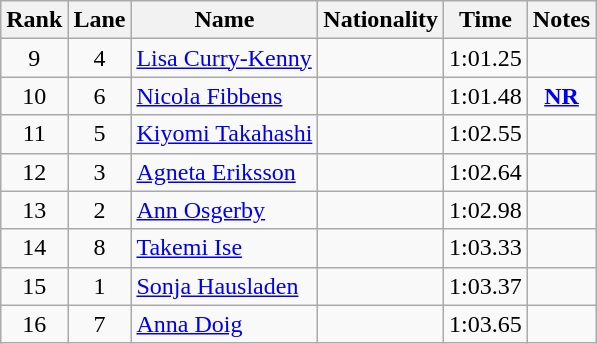<table class="wikitable sortable" style="text-align:center">
<tr>
<th>Rank</th>
<th>Lane</th>
<th>Name</th>
<th>Nationality</th>
<th>Time</th>
<th>Notes</th>
</tr>
<tr>
<td>9</td>
<td>4</td>
<td align=left><a href='#'>Lisa Curry-Kenny</a></td>
<td align=left></td>
<td>1:01.25</td>
<td></td>
</tr>
<tr>
<td>10</td>
<td>6</td>
<td align=left><a href='#'>Nicola Fibbens</a></td>
<td align=left></td>
<td>1:01.48</td>
<td><strong><a href='#'>NR</a></strong></td>
</tr>
<tr>
<td>11</td>
<td>5</td>
<td align=left><a href='#'>Kiyomi Takahashi</a></td>
<td align=left></td>
<td>1:02.55</td>
<td></td>
</tr>
<tr>
<td>12</td>
<td>3</td>
<td align=left><a href='#'>Agneta Eriksson</a></td>
<td align=left></td>
<td>1:02.64</td>
<td></td>
</tr>
<tr>
<td>13</td>
<td>2</td>
<td align=left><a href='#'>Ann Osgerby</a></td>
<td align=left></td>
<td>1:02.98</td>
<td></td>
</tr>
<tr>
<td>14</td>
<td>8</td>
<td align=left><a href='#'>Takemi Ise</a></td>
<td align=left></td>
<td>1:03.33</td>
<td></td>
</tr>
<tr>
<td>15</td>
<td>1</td>
<td align=left><a href='#'>Sonja Hausladen</a></td>
<td align=left></td>
<td>1:03.37</td>
<td></td>
</tr>
<tr>
<td>16</td>
<td>7</td>
<td align=left><a href='#'>Anna Doig</a></td>
<td align=left></td>
<td>1:03.65</td>
<td></td>
</tr>
</table>
